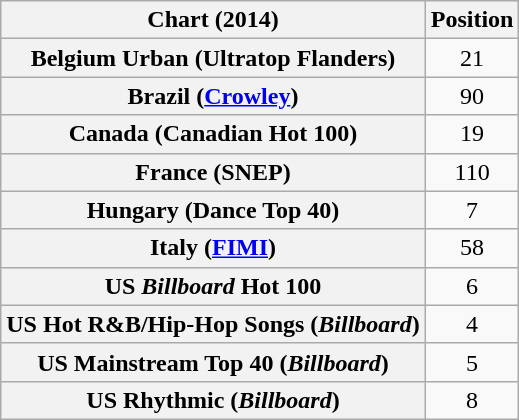<table class="wikitable sortable plainrowheaders" style="text-align:center">
<tr>
<th scope="col">Chart (2014)</th>
<th scope="col">Position</th>
</tr>
<tr>
<th scope="row">Belgium Urban (Ultratop Flanders)</th>
<td>21</td>
</tr>
<tr>
<th scope="row">Brazil (<a href='#'>Crowley</a>)</th>
<td>90</td>
</tr>
<tr>
<th scope="row">Canada (Canadian Hot 100)</th>
<td>19</td>
</tr>
<tr>
<th scope="row">France (SNEP)</th>
<td>110</td>
</tr>
<tr>
<th scope="row">Hungary (Dance Top 40)</th>
<td>7</td>
</tr>
<tr>
<th scope="row">Italy (<a href='#'>FIMI</a>)</th>
<td style="text-align:center;">58</td>
</tr>
<tr>
<th scope="row">US <em>Billboard</em> Hot 100</th>
<td>6</td>
</tr>
<tr>
<th scope="row">US Hot R&B/Hip-Hop Songs (<em>Billboard</em>)</th>
<td>4</td>
</tr>
<tr>
<th scope="row">US Mainstream Top 40 (<em>Billboard</em>)</th>
<td>5</td>
</tr>
<tr>
<th scope="row">US Rhythmic (<em>Billboard</em>)</th>
<td>8</td>
</tr>
</table>
